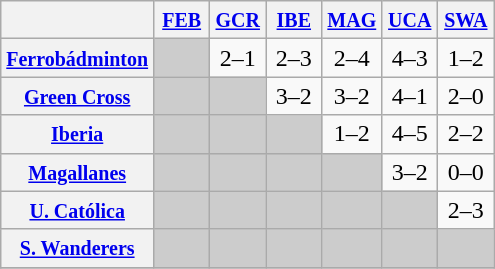<table class="wikitable" style="text-align:center">
<tr>
<th width="90"> </th>
<th width="30"><small><a href='#'>FEB</a></small></th>
<th width="30"><small><a href='#'>GCR</a></small></th>
<th width="30"><small><a href='#'>IBE</a></small></th>
<th width="30"><small><a href='#'>MAG</a></small></th>
<th width="30"><small><a href='#'>UCA</a></small></th>
<th width="30"><small><a href='#'>SWA</a></small></th>
</tr>
<tr>
<th><small><a href='#'>Ferrobádminton</a></small></th>
<td bgcolor="#CCCCCC"></td>
<td>2–1</td>
<td>2–3</td>
<td>2–4</td>
<td>4–3</td>
<td>1–2</td>
</tr>
<tr>
<th><small><a href='#'>Green Cross</a></small></th>
<td bgcolor="#CCCCCC"></td>
<td bgcolor="#CCCCCC"></td>
<td>3–2</td>
<td>3–2</td>
<td>4–1</td>
<td>2–0</td>
</tr>
<tr>
<th><small><a href='#'>Iberia</a></small></th>
<td bgcolor="#CCCCCC"></td>
<td bgcolor="#CCCCCC"></td>
<td bgcolor="#CCCCCC"></td>
<td>1–2</td>
<td>4–5</td>
<td>2–2</td>
</tr>
<tr>
<th><small><a href='#'>Magallanes</a></small></th>
<td bgcolor="#CCCCCC"></td>
<td bgcolor="#CCCCCC"></td>
<td bgcolor="#CCCCCC"></td>
<td bgcolor="#CCCCCC"></td>
<td>3–2</td>
<td>0–0</td>
</tr>
<tr>
<th><small><a href='#'>U. Católica</a></small></th>
<td bgcolor="#CCCCCC"></td>
<td bgcolor="#CCCCCC"></td>
<td bgcolor="#CCCCCC"></td>
<td bgcolor="#CCCCCC"></td>
<td bgcolor="#CCCCCC"></td>
<td>2–3</td>
</tr>
<tr>
<th><small><a href='#'>S. Wanderers</a></small></th>
<td bgcolor="#CCCCCC"></td>
<td bgcolor="#CCCCCC"></td>
<td bgcolor="#CCCCCC"></td>
<td bgcolor="#CCCCCC"></td>
<td bgcolor="#CCCCCC"></td>
<td bgcolor="#CCCCCC"></td>
</tr>
<tr>
</tr>
</table>
